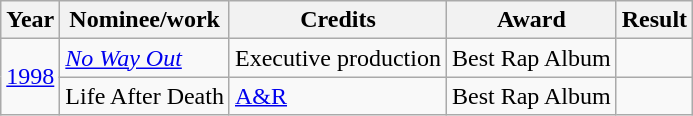<table class="wikitable">
<tr>
<th>Year</th>
<th>Nominee/work</th>
<th>Credits</th>
<th>Award</th>
<th>Result</th>
</tr>
<tr>
<td rowspan="2"><a href='#'>1998</a></td>
<td><em><a href='#'>No Way Out</a></em></td>
<td>Executive production</td>
<td Best Rap Album>Best Rap Album</td>
<td></td>
</tr>
<tr>
<td>Life After Death</td>
<td><a href='#'>A&R</a></td>
<td Best Rap Album>Best Rap Album</td>
<td></td>
</tr>
</table>
